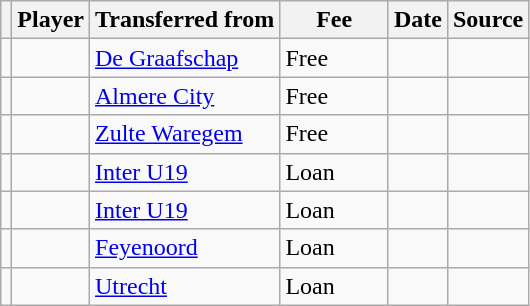<table class="wikitable plainrowheaders sortable">
<tr>
<th></th>
<th scope="col">Player</th>
<th>Transferred from</th>
<th style="width: 65px;">Fee</th>
<th scope="col">Date</th>
<th scope="col">Source</th>
</tr>
<tr>
<td align=center></td>
<td></td>
<td> <a href='#'>De Graafschap</a></td>
<td>Free</td>
<td></td>
<td></td>
</tr>
<tr>
<td align=center></td>
<td></td>
<td> <a href='#'>Almere City</a></td>
<td>Free</td>
<td></td>
<td></td>
</tr>
<tr>
<td align=center></td>
<td></td>
<td> <a href='#'>Zulte Waregem</a></td>
<td>Free</td>
<td></td>
<td></td>
</tr>
<tr>
<td align=center></td>
<td></td>
<td> <a href='#'>Inter U19</a></td>
<td>Loan</td>
<td></td>
<td></td>
</tr>
<tr>
<td align=center></td>
<td></td>
<td> <a href='#'>Inter U19</a></td>
<td>Loan</td>
<td></td>
<td></td>
</tr>
<tr>
<td align=center></td>
<td></td>
<td> <a href='#'>Feyenoord</a></td>
<td>Loan</td>
<td></td>
<td></td>
</tr>
<tr>
<td align=center></td>
<td></td>
<td> <a href='#'>Utrecht</a></td>
<td>Loan</td>
<td></td>
<td></td>
</tr>
</table>
